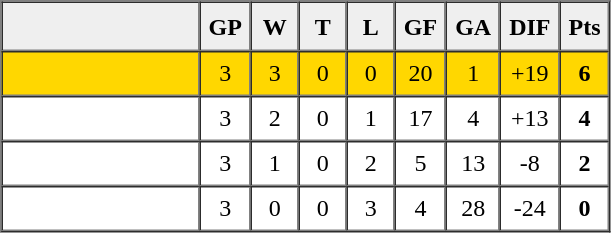<table border=1 cellpadding=5 cellspacing=0>
<tr>
<th bgcolor="#efefef" width="120">　</th>
<th bgcolor="#efefef" width="20">GP</th>
<th bgcolor="#efefef" width="20">W</th>
<th bgcolor="#efefef" width="20">T</th>
<th bgcolor="#efefef" width="20">L</th>
<th bgcolor="#efefef" width="20">GF</th>
<th bgcolor="#efefef" width="20">GA</th>
<th bgcolor="#efefef" width="20">DIF</th>
<th bgcolor="#efefef" width="20">Pts</th>
</tr>
<tr align=center bgcolor= gold>
<td align=left><strong></strong></td>
<td>3</td>
<td>3</td>
<td>0</td>
<td>0</td>
<td>20</td>
<td>1</td>
<td>+19</td>
<td><strong>6</strong></td>
</tr>
<tr align=center>
<td align=left></td>
<td>3</td>
<td>2</td>
<td>0</td>
<td>1</td>
<td>17</td>
<td>4</td>
<td>+13</td>
<td><strong>4</strong></td>
</tr>
<tr align=center>
<td align=left></td>
<td>3</td>
<td>1</td>
<td>0</td>
<td>2</td>
<td>5</td>
<td>13</td>
<td>-8</td>
<td><strong>2</strong></td>
</tr>
<tr align=center>
<td align=left></td>
<td>3</td>
<td>0</td>
<td>0</td>
<td>3</td>
<td>4</td>
<td>28</td>
<td>-24</td>
<td><strong>0</strong></td>
</tr>
</table>
